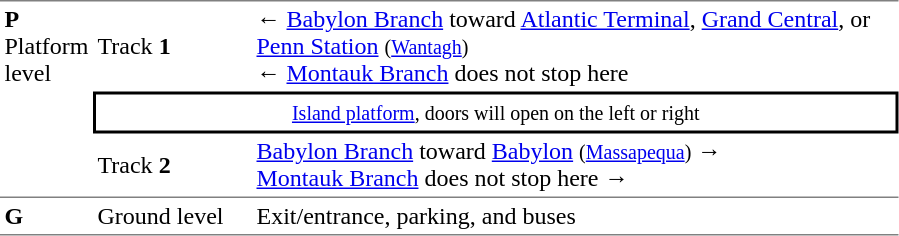<table cellpadding="3" cellspacing="0" border="0">
<tr>
<td rowspan="3" valign="top" style="border-top:solid 1px gray;border-bottom:solid 1px gray;"><strong>P</strong><br>Platform level</td>
<td style="border-top:solid 1px gray;">Track <strong>1</strong></td>
<td style="border-top:solid 1px gray;">← <strong></strong> <a href='#'><span>Babylon Branch</span></a> toward <a href='#'>Atlantic Terminal</a>, <a href='#'>Grand Central</a>, or <a href='#'>Penn Station</a> <small>(<a href='#'>Wantagh</a>)</small><br>←  <a href='#'><span>Montauk Branch</span></a> does not stop here</td>
</tr>
<tr>
<td colspan="2" style="border-top:solid 2px black;border-right:solid 2px black;border-left:solid 2px black;border-bottom:solid 2px black;text-align:center;"><small><a href='#'>Island platform</a>, doors will open on the left or right</small> </td>
</tr>
<tr>
<td style="border-bottom:solid 1px gray;">Track <strong>2</strong></td>
<td style="border-bottom:solid 1px gray;">  <a href='#'><span>Babylon Branch</span></a> toward <a href='#'>Babylon</a> <small>(<a href='#'>Massapequa</a>)</small> →<br>  <a href='#'><span>Montauk Branch</span></a> does not stop here →</td>
</tr>
<tr>
<td width="50" style="border-bottom:solid 1px gray;border-bottom:solid 1px gray;"><strong>G</strong></td>
<td width="100" style="border-bottom:solid 1px gray;border-bottom:solid 1px gray;">Ground level</td>
<td width="425" style="border-bottom:solid 1px gray;border-bottom:solid 1px gray;">Exit/entrance, parking, and buses</td>
</tr>
</table>
